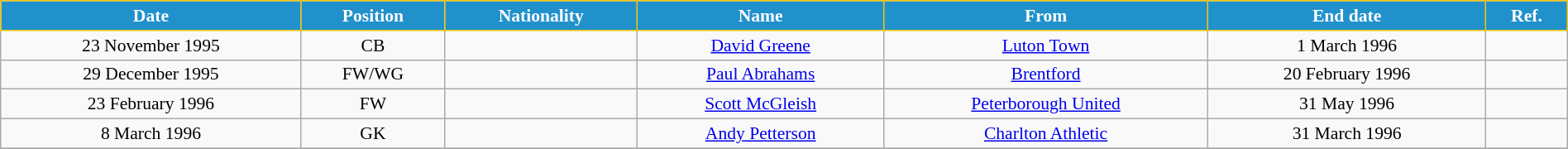<table class="wikitable" style="text-align:center; font-size:90%; width:100%;">
<tr>
<th style="background:#2191CC; color:white; border:1px solid #F7C408; text-align:center;">Date</th>
<th style="background:#2191CC; color:white; border:1px solid #F7C408; text-align:center;">Position</th>
<th style="background:#2191CC; color:white; border:1px solid #F7C408; text-align:center;">Nationality</th>
<th style="background:#2191CC; color:white; border:1px solid #F7C408; text-align:center;">Name</th>
<th style="background:#2191CC; color:white; border:1px solid #F7C408; text-align:center;">From</th>
<th style="background:#2191CC; color:white; border:1px solid #F7C408; text-align:center;">End date</th>
<th style="background:#2191CC; color:white; border:1px solid #F7C408; text-align:center;">Ref.</th>
</tr>
<tr>
<td>23 November 1995</td>
<td>CB</td>
<td></td>
<td><a href='#'>David Greene</a></td>
<td> <a href='#'>Luton Town</a></td>
<td>1 March 1996</td>
<td></td>
</tr>
<tr>
<td>29 December 1995</td>
<td>FW/WG</td>
<td></td>
<td><a href='#'>Paul Abrahams</a></td>
<td> <a href='#'>Brentford</a></td>
<td>20 February 1996</td>
<td></td>
</tr>
<tr>
<td>23 February 1996</td>
<td>FW</td>
<td></td>
<td><a href='#'>Scott McGleish</a></td>
<td> <a href='#'>Peterborough United</a></td>
<td>31 May 1996</td>
<td></td>
</tr>
<tr>
<td>8 March 1996</td>
<td>GK</td>
<td></td>
<td><a href='#'>Andy Petterson</a></td>
<td> <a href='#'>Charlton Athletic</a></td>
<td>31 March 1996</td>
<td></td>
</tr>
<tr>
</tr>
</table>
